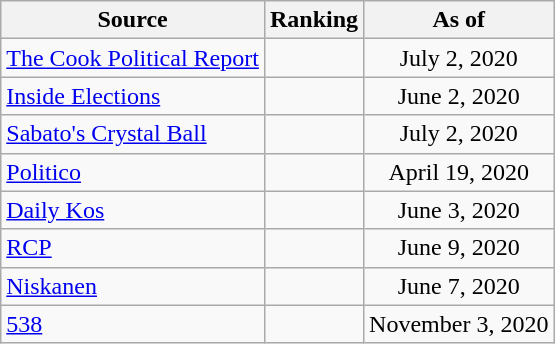<table class="wikitable" style="text-align:center">
<tr>
<th>Source</th>
<th>Ranking</th>
<th>As of</th>
</tr>
<tr>
<td align=left><a href='#'>The Cook Political Report</a></td>
<td></td>
<td>July 2, 2020</td>
</tr>
<tr>
<td align=left><a href='#'>Inside Elections</a></td>
<td></td>
<td>June 2, 2020</td>
</tr>
<tr>
<td align=left><a href='#'>Sabato's Crystal Ball</a></td>
<td></td>
<td>July 2, 2020</td>
</tr>
<tr>
<td align="left"><a href='#'>Politico</a></td>
<td></td>
<td>April 19, 2020</td>
</tr>
<tr>
<td align="left"><a href='#'>Daily Kos</a></td>
<td></td>
<td>June 3, 2020</td>
</tr>
<tr>
<td align="left"><a href='#'>RCP</a></td>
<td></td>
<td>June 9, 2020</td>
</tr>
<tr>
<td align="left"><a href='#'>Niskanen</a></td>
<td></td>
<td>June 7, 2020</td>
</tr>
<tr>
<td align="left"><a href='#'>538</a></td>
<td></td>
<td>November 3, 2020</td>
</tr>
</table>
